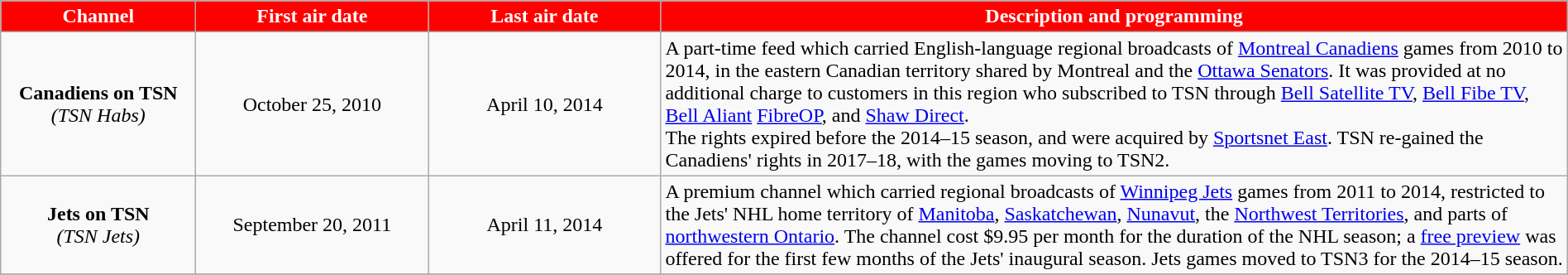<table class="wikitable" text-align: center; width="100%">
<tr style="color:white;">
<th style="background-color:red;color:white;">Channel</th>
<th style="background-color:red;color:white;">First air date</th>
<th style="background-color:red;color:white;">Last air date</th>
<th style="background-color:red;color:white;">Description and programming</th>
</tr>
<tr>
<td align="center" width="150px"><strong>Canadiens on TSN</strong><br><em>(TSN Habs)</em></td>
<td align="center" width="180px">October 25, 2010</td>
<td align="center" width="180px">April 10, 2014</td>
<td>A part-time feed which carried English-language regional broadcasts of <a href='#'>Montreal Canadiens</a> games from 2010 to 2014, in the eastern Canadian territory shared by Montreal and the <a href='#'>Ottawa Senators</a>. It was provided at no additional charge to customers in this region who subscribed to TSN through <a href='#'>Bell Satellite TV</a>, <a href='#'>Bell Fibe TV</a>, <a href='#'>Bell Aliant</a> <a href='#'>FibreOP</a>, and <a href='#'>Shaw Direct</a>.<br>The rights expired before the 2014–15 season, and were acquired by <a href='#'>Sportsnet East</a>. TSN re-gained the Canadiens' rights in 2017–18, with the games moving to TSN2.</td>
</tr>
<tr>
<td align="center" width="150px"><strong>Jets on TSN</strong><br><em>(TSN Jets)</em></td>
<td align="center" width="180px">September 20, 2011</td>
<td align="center" width="180px">April 11, 2014</td>
<td>A premium channel which carried regional broadcasts of <a href='#'>Winnipeg Jets</a> games from 2011 to 2014, restricted to the Jets' NHL home territory of <a href='#'>Manitoba</a>, <a href='#'>Saskatchewan</a>, <a href='#'>Nunavut</a>, the <a href='#'>Northwest Territories</a>, and parts of <a href='#'>northwestern Ontario</a>. The channel cost $9.95 per month for the duration of the NHL season; a <a href='#'>free preview</a> was offered for the first few months of the Jets' inaugural season. Jets games moved to TSN3 for the 2014–15 season.</td>
</tr>
<tr>
</tr>
</table>
